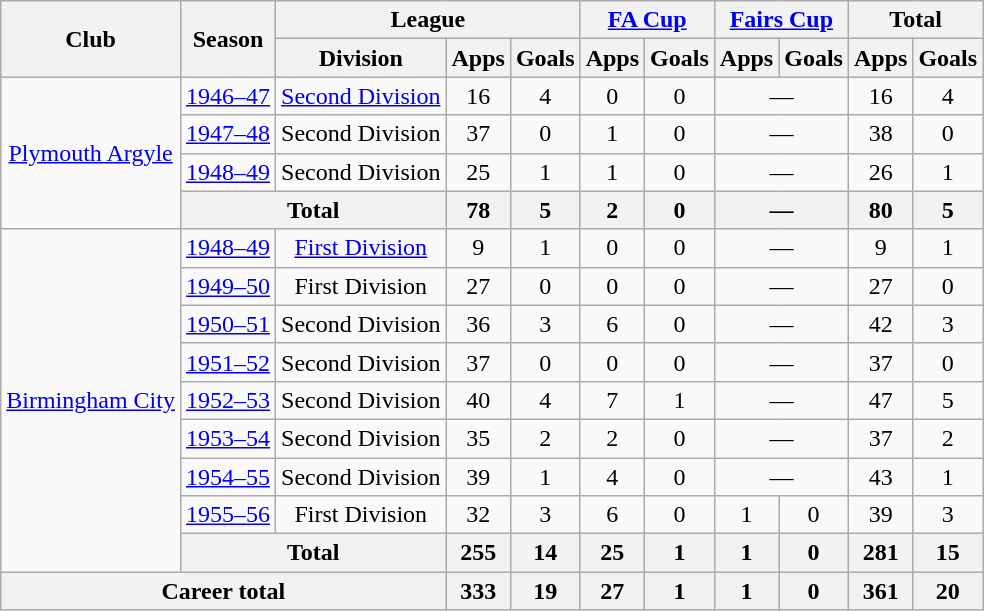<table class=wikitable style="text-align:center">
<tr>
<th rowspan=2>Club</th>
<th rowspan=2>Season</th>
<th colspan=3>League</th>
<th colspan=2><a href='#'>FA Cup</a></th>
<th colspan=2><a href='#'>Fairs Cup</a></th>
<th colspan=2>Total</th>
</tr>
<tr>
<th>Division</th>
<th>Apps</th>
<th>Goals</th>
<th>Apps</th>
<th>Goals</th>
<th>Apps</th>
<th>Goals</th>
<th>Apps</th>
<th>Goals</th>
</tr>
<tr>
<td rowspan=4><a href='#'>Plymouth Argyle</a></td>
<td><a href='#'>1946–47</a></td>
<td><a href='#'>Second Division</a></td>
<td>16</td>
<td>4</td>
<td>0</td>
<td>0</td>
<td colspan=2>—</td>
<td>16</td>
<td>4</td>
</tr>
<tr>
<td><a href='#'>1947–48</a></td>
<td>Second Division</td>
<td>37</td>
<td>0</td>
<td>1</td>
<td>0</td>
<td colspan=2>—</td>
<td>38</td>
<td>0</td>
</tr>
<tr>
<td><a href='#'>1948–49</a></td>
<td>Second Division</td>
<td>25</td>
<td>1</td>
<td>1</td>
<td>0</td>
<td colspan=2>—</td>
<td>26</td>
<td>1</td>
</tr>
<tr>
<th colspan=2>Total</th>
<th>78</th>
<th>5</th>
<th>2</th>
<th>0</th>
<th colspan=2>—</th>
<th>80</th>
<th>5</th>
</tr>
<tr>
<td rowspan=9><a href='#'>Birmingham City</a></td>
<td><a href='#'>1948–49</a></td>
<td><a href='#'>First Division</a></td>
<td>9</td>
<td>1</td>
<td>0</td>
<td>0</td>
<td colspan=2>—</td>
<td>9</td>
<td>1</td>
</tr>
<tr>
<td><a href='#'>1949–50</a></td>
<td>First Division</td>
<td>27</td>
<td>0</td>
<td>0</td>
<td>0</td>
<td colspan=2>—</td>
<td>27</td>
<td>0</td>
</tr>
<tr>
<td><a href='#'>1950–51</a></td>
<td>Second Division</td>
<td>36</td>
<td>3</td>
<td>6</td>
<td>0</td>
<td colspan=2>—</td>
<td>42</td>
<td>3</td>
</tr>
<tr>
<td><a href='#'>1951–52</a></td>
<td>Second Division</td>
<td>37</td>
<td>0</td>
<td>0</td>
<td>0</td>
<td colspan=2>—</td>
<td>37</td>
<td>0</td>
</tr>
<tr>
<td><a href='#'>1952–53</a></td>
<td>Second Division</td>
<td>40</td>
<td>4</td>
<td>7</td>
<td>1</td>
<td colspan=2>—</td>
<td>47</td>
<td>5</td>
</tr>
<tr>
<td><a href='#'>1953–54</a></td>
<td>Second Division</td>
<td>35</td>
<td>2</td>
<td>2</td>
<td>0</td>
<td colspan=2>—</td>
<td>37</td>
<td>2</td>
</tr>
<tr>
<td><a href='#'>1954–55</a></td>
<td>Second Division</td>
<td>39</td>
<td>1</td>
<td>4</td>
<td>0</td>
<td colspan=2>—</td>
<td>43</td>
<td>1</td>
</tr>
<tr>
<td><a href='#'>1955–56</a></td>
<td>First Division</td>
<td>32</td>
<td>3</td>
<td>6</td>
<td>0</td>
<td>1</td>
<td>0</td>
<td>39</td>
<td>3</td>
</tr>
<tr>
<th colspan=2>Total</th>
<th>255</th>
<th>14</th>
<th>25</th>
<th>1</th>
<th>1</th>
<th>0</th>
<th>281</th>
<th>15</th>
</tr>
<tr>
<th colspan=3>Career total</th>
<th>333</th>
<th>19</th>
<th>27</th>
<th>1</th>
<th>1</th>
<th>0</th>
<th>361</th>
<th>20</th>
</tr>
</table>
